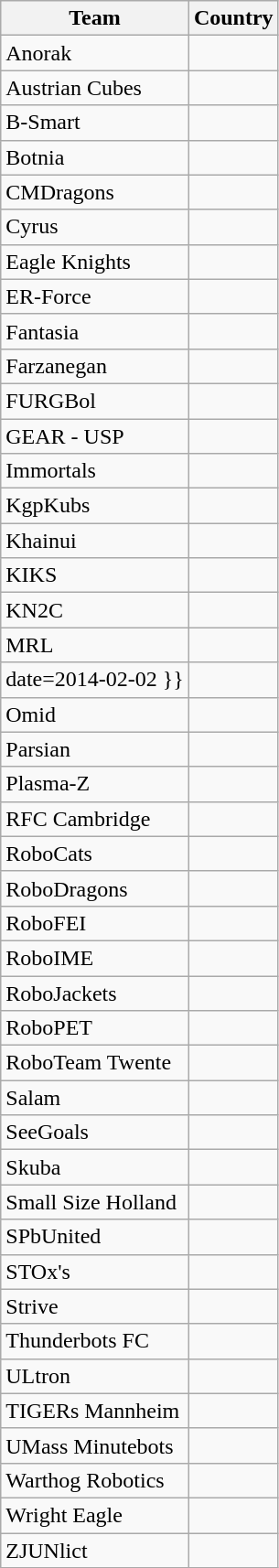<table class='wikitable sortable'>
<tr>
<th>Team</th>
<th>Country</th>
</tr>
<tr>
<td>Anorak</td>
<td></td>
</tr>
<tr>
<td>Austrian Cubes</td>
<td></td>
</tr>
<tr>
<td>B-Smart</td>
<td></td>
</tr>
<tr>
<td>Botnia</td>
<td></td>
</tr>
<tr>
<td>CMDragons</td>
<td></td>
</tr>
<tr>
<td>Cyrus</td>
<td></td>
</tr>
<tr>
<td>Eagle Knights</td>
<td></td>
</tr>
<tr>
<td>ER-Force</td>
<td></td>
</tr>
<tr>
<td>Fantasia</td>
<td></td>
</tr>
<tr>
<td>Farzanegan</td>
<td></td>
</tr>
<tr>
<td>FURGBol</td>
<td></td>
</tr>
<tr>
<td>GEAR - USP</td>
<td></td>
</tr>
<tr>
<td>Immortals</td>
<td></td>
</tr>
<tr>
<td>KgpKubs</td>
<td></td>
</tr>
<tr>
<td>Khainui</td>
<td></td>
</tr>
<tr>
<td>KIKS</td>
<td></td>
</tr>
<tr>
<td>KN2C</td>
<td></td>
</tr>
<tr>
<td>MRL</td>
<td></td>
</tr>
<tr>
<td NEUIslanders>date=2014-02-02 }}</td>
<td></td>
</tr>
<tr>
<td>Omid</td>
<td></td>
</tr>
<tr>
<td>Parsian</td>
<td></td>
</tr>
<tr>
<td>Plasma-Z</td>
<td></td>
</tr>
<tr>
<td>RFC Cambridge</td>
<td></td>
</tr>
<tr>
<td>RoboCats</td>
<td></td>
</tr>
<tr>
<td>RoboDragons</td>
<td></td>
</tr>
<tr>
<td>RoboFEI</td>
<td></td>
</tr>
<tr>
<td>RoboIME</td>
<td></td>
</tr>
<tr>
<td>RoboJackets</td>
<td></td>
</tr>
<tr>
<td>RoboPET</td>
<td></td>
</tr>
<tr>
<td>RoboTeam Twente</td>
<td></td>
</tr>
<tr>
<td>Salam</td>
<td></td>
</tr>
<tr>
<td>SeeGoals</td>
<td></td>
</tr>
<tr>
<td>Skuba</td>
<td></td>
</tr>
<tr>
<td>Small Size Holland</td>
<td></td>
</tr>
<tr>
<td>SPbUnited</td>
<td></td>
</tr>
<tr>
<td>STOx's</td>
<td></td>
</tr>
<tr>
<td>Strive</td>
<td></td>
</tr>
<tr>
<td>Thunderbots FC</td>
<td></td>
</tr>
<tr>
<td>ULtron</td>
<td></td>
</tr>
<tr>
<td>TIGERs Mannheim</td>
<td></td>
</tr>
<tr>
<td>UMass Minutebots</td>
<td></td>
</tr>
<tr>
<td>Warthog Robotics</td>
<td></td>
</tr>
<tr>
<td>Wright Eagle</td>
<td></td>
</tr>
<tr>
<td>ZJUNlict</td>
<td></td>
</tr>
</table>
